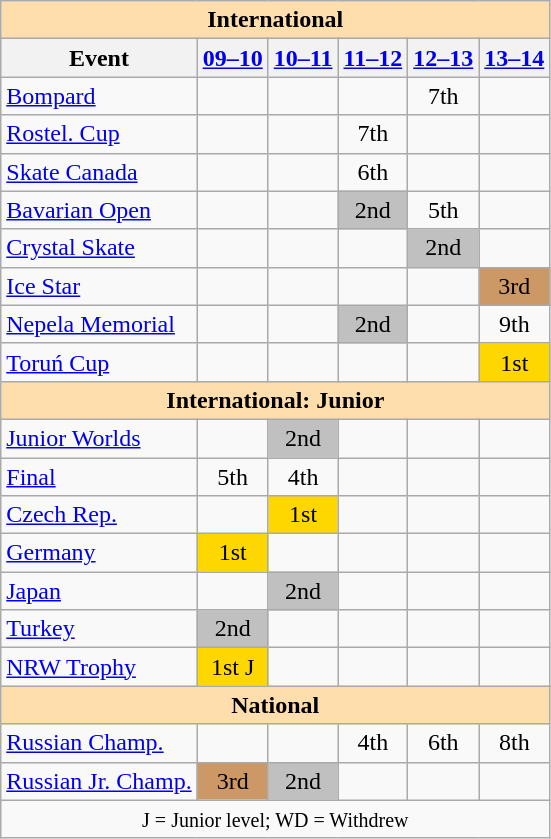<table class="wikitable" style="text-align:center">
<tr>
<th style="background-color: #ffdead; " colspan=6 align=center>International</th>
</tr>
<tr>
<th>Event</th>
<th><a href='#'>09–10</a></th>
<th><a href='#'>10–11</a></th>
<th><a href='#'>11–12</a></th>
<th><a href='#'>12–13</a></th>
<th><a href='#'>13–14</a></th>
</tr>
<tr>
<td align=left> <a href='#'>Bompard</a></td>
<td></td>
<td></td>
<td></td>
<td>7th</td>
<td></td>
</tr>
<tr>
<td align=left> <a href='#'>Rostel. Cup</a></td>
<td></td>
<td></td>
<td>7th</td>
<td></td>
<td></td>
</tr>
<tr>
<td align=left> <a href='#'>Skate Canada</a></td>
<td></td>
<td></td>
<td>6th</td>
<td></td>
<td></td>
</tr>
<tr>
<td align=left><a href='#'>Bavarian Open</a></td>
<td></td>
<td></td>
<td bgcolor=silver>2nd</td>
<td>5th</td>
<td></td>
</tr>
<tr>
<td align=left><a href='#'>Crystal Skate</a></td>
<td></td>
<td></td>
<td></td>
<td bgcolor=silver>2nd</td>
<td></td>
</tr>
<tr>
<td align=left><a href='#'>Ice Star</a></td>
<td></td>
<td></td>
<td></td>
<td></td>
<td bgcolor=cc9966>3rd</td>
</tr>
<tr>
<td align=left><a href='#'>Nepela Memorial</a></td>
<td></td>
<td></td>
<td bgcolor=silver>2nd</td>
<td></td>
<td>9th</td>
</tr>
<tr>
<td align=left><a href='#'>Toruń Cup</a></td>
<td></td>
<td></td>
<td></td>
<td></td>
<td bgcolor=gold>1st</td>
</tr>
<tr>
<th style="background-color: #ffdead; " colspan=6 align=center>International: Junior</th>
</tr>
<tr>
<td align=left><a href='#'>Junior Worlds</a></td>
<td></td>
<td bgcolor=silver>2nd</td>
<td></td>
<td></td>
<td></td>
</tr>
<tr>
<td align=left> <a href='#'>Final</a></td>
<td>5th</td>
<td>4th</td>
<td></td>
<td></td>
<td></td>
</tr>
<tr>
<td align=left> <a href='#'>Czech Rep.</a></td>
<td></td>
<td bgcolor=gold>1st</td>
<td></td>
<td></td>
<td></td>
</tr>
<tr>
<td align=left> <a href='#'>Germany</a></td>
<td bgcolor=gold>1st</td>
<td></td>
<td></td>
<td></td>
<td></td>
</tr>
<tr>
<td align=left> <a href='#'>Japan</a></td>
<td></td>
<td bgcolor=silver>2nd</td>
<td></td>
<td></td>
<td></td>
</tr>
<tr>
<td align=left> <a href='#'>Turkey</a></td>
<td bgcolor=silver>2nd</td>
<td></td>
<td></td>
<td></td>
<td></td>
</tr>
<tr>
<td align=left><a href='#'>NRW Trophy</a></td>
<td bgcolor=gold>1st J</td>
<td></td>
<td></td>
<td></td>
<td></td>
</tr>
<tr>
<th style="background-color: #ffdead; " colspan=6 align=center>National</th>
</tr>
<tr>
<td align=left><a href='#'>Russian Champ.</a></td>
<td></td>
<td></td>
<td>4th</td>
<td>6th</td>
<td>8th</td>
</tr>
<tr>
<td align=left><a href='#'>Russian Jr. Champ.</a></td>
<td bgcolor=cc9966>3rd</td>
<td bgcolor=silver>2nd</td>
<td></td>
<td></td>
<td></td>
</tr>
<tr>
<td colspan=6 align=center><small> J = Junior level; WD = Withdrew </small></td>
</tr>
</table>
